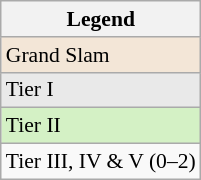<table class="wikitable" style="font-size:90%;">
<tr>
<th>Legend</th>
</tr>
<tr>
<td bgcolor=#f3e6d7>Grand Slam</td>
</tr>
<tr>
<td bgcolor=#e9e9e9>Tier I</td>
</tr>
<tr>
<td bgcolor=#d4f1c5>Tier II</td>
</tr>
<tr>
<td>Tier III, IV & V (0–2)</td>
</tr>
</table>
